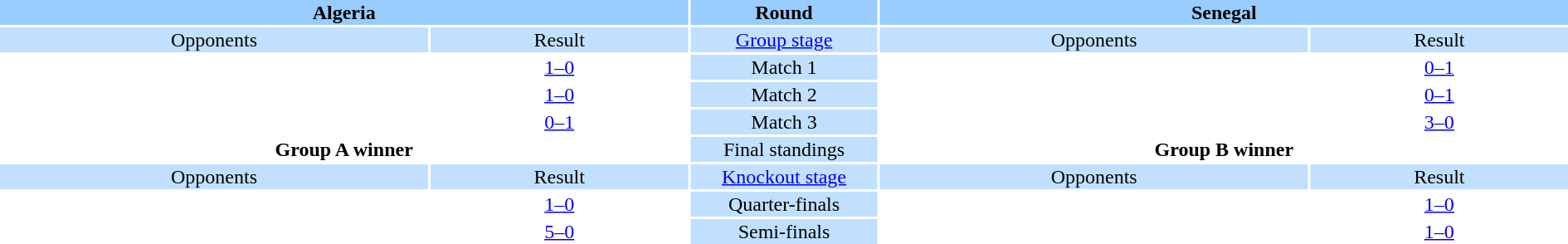<table style="width:100%; text-align:center">
<tr style="vertical-align:top; background:#99CCFF">
<th colspan="2" width=44%>Algeria</th>
<th width=12%>Round</th>
<th colspan="2" width=44%>Senegal</th>
</tr>
<tr style="vertical-align:top; background:#C1E0FF">
<td>Opponents</td>
<td>Result</td>
<td><a href='#'>Group stage</a></td>
<td>Opponents</td>
<td>Result</td>
</tr>
<tr>
<td align="left"></td>
<td><a href='#'>1–0</a></td>
<td style="background:#C1E0FF">Match 1</td>
<td align="left"></td>
<td><a href='#'>0–1</a></td>
</tr>
<tr>
<td align="left"></td>
<td><a href='#'>1–0</a></td>
<td style="background:#C1E0FF">Match 2</td>
<td align="left"></td>
<td><a href='#'>0–1</a></td>
</tr>
<tr>
<td align="left"></td>
<td><a href='#'>0–1</a></td>
<td style="background:#C1E0FF">Match 3</td>
<td align="left"></td>
<td><a href='#'>3–0</a></td>
</tr>
<tr>
<td colspan="2" style="text-align:center"><strong>Group A winner</strong><div></div></td>
<td style="background:#C1E0FF">Final standings</td>
<td colspan="2" style="text-align:center"><strong>Group B winner</strong><div></div></td>
</tr>
<tr style="vertical-align:top; background:#C1E0FF">
<td>Opponents</td>
<td>Result</td>
<td><a href='#'>Knockout stage</a></td>
<td>Opponents</td>
<td>Result</td>
</tr>
<tr>
<td align="left"></td>
<td><a href='#'>1–0</a></td>
<td style="background:#C1E0FF">Quarter-finals</td>
<td align="left"></td>
<td><a href='#'>1–0</a></td>
</tr>
<tr>
<td align="left"></td>
<td><a href='#'>5–0</a></td>
<td style="background:#C1E0FF">Semi-finals</td>
<td align="left"></td>
<td><a href='#'>1–0</a></td>
</tr>
</table>
